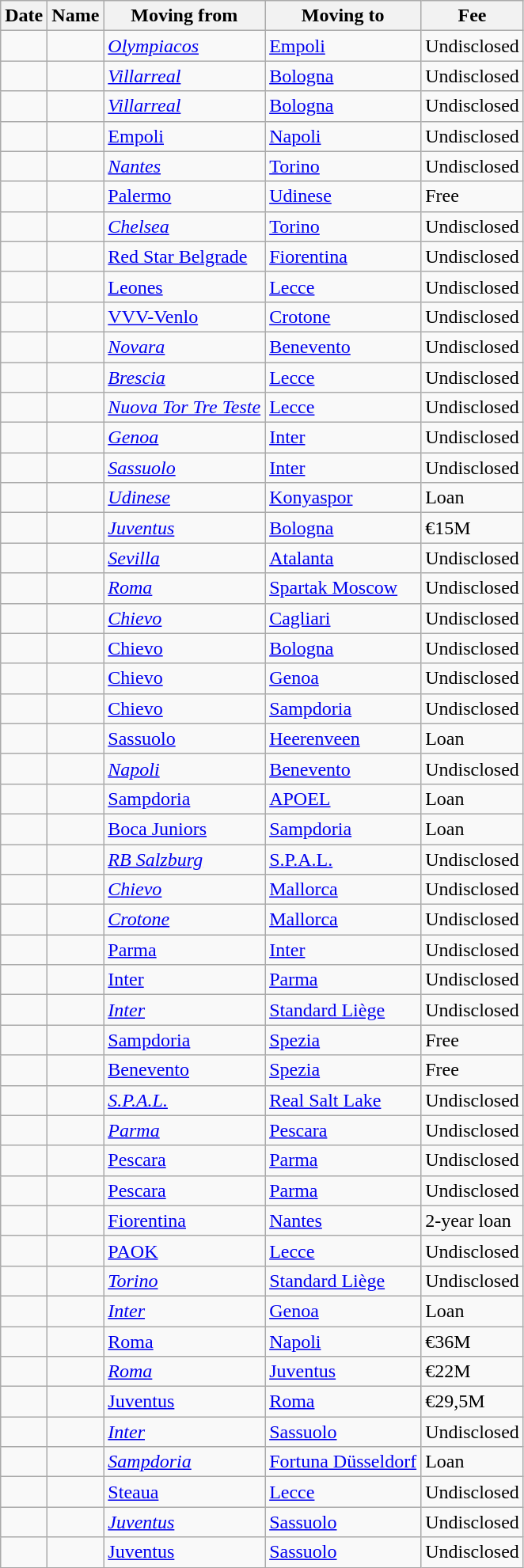<table class="wikitable sortable">
<tr>
<th>Date</th>
<th>Name</th>
<th>Moving from</th>
<th>Moving to</th>
<th>Fee</th>
</tr>
<tr>
<td></td>
<td> </td>
<td> <em><a href='#'>Olympiacos</a></em></td>
<td><a href='#'>Empoli</a></td>
<td>Undisclosed</td>
</tr>
<tr>
<td></td>
<td></td>
<td> <em><a href='#'>Villarreal</a></em></td>
<td><a href='#'>Bologna</a></td>
<td>Undisclosed</td>
</tr>
<tr>
<td></td>
<td></td>
<td> <em><a href='#'>Villarreal</a></em></td>
<td><a href='#'>Bologna</a></td>
<td>Undisclosed</td>
</tr>
<tr>
<td></td>
<td></td>
<td><a href='#'>Empoli</a></td>
<td><a href='#'>Napoli</a></td>
<td>Undisclosed</td>
</tr>
<tr>
<td></td>
<td> </td>
<td> <em><a href='#'>Nantes</a></em></td>
<td><a href='#'>Torino</a></td>
<td>Undisclosed</td>
</tr>
<tr>
<td></td>
<td> </td>
<td><a href='#'>Palermo</a></td>
<td><a href='#'>Udinese</a></td>
<td>Free</td>
</tr>
<tr>
<td></td>
<td> </td>
<td> <em><a href='#'>Chelsea</a></em></td>
<td><a href='#'>Torino</a></td>
<td>Undisclosed</td>
</tr>
<tr>
<td></td>
<td> </td>
<td> <a href='#'>Red Star Belgrade</a></td>
<td><a href='#'>Fiorentina</a></td>
<td>Undisclosed</td>
</tr>
<tr>
<td></td>
<td> </td>
<td> <a href='#'>Leones</a></td>
<td><a href='#'>Lecce</a></td>
<td>Undisclosed</td>
</tr>
<tr>
<td></td>
<td> </td>
<td> <a href='#'>VVV-Venlo</a></td>
<td><a href='#'>Crotone</a></td>
<td>Undisclosed</td>
</tr>
<tr>
<td></td>
<td></td>
<td><em><a href='#'>Novara</a></em></td>
<td><a href='#'>Benevento</a></td>
<td>Undisclosed</td>
</tr>
<tr>
<td></td>
<td></td>
<td><em><a href='#'>Brescia</a></em></td>
<td><a href='#'>Lecce</a></td>
<td>Undisclosed</td>
</tr>
<tr>
<td></td>
<td></td>
<td><em><a href='#'>Nuova Tor Tre Teste</a></em></td>
<td><a href='#'>Lecce</a></td>
<td>Undisclosed</td>
</tr>
<tr>
<td></td>
<td></td>
<td><em><a href='#'>Genoa</a></em></td>
<td><a href='#'>Inter</a></td>
<td>Undisclosed</td>
</tr>
<tr>
<td></td>
<td></td>
<td><em><a href='#'>Sassuolo</a></em></td>
<td><a href='#'>Inter</a></td>
<td>Undisclosed</td>
</tr>
<tr>
<td></td>
<td> </td>
<td><em><a href='#'>Udinese</a></em></td>
<td> <a href='#'>Konyaspor</a></td>
<td>Loan</td>
</tr>
<tr>
<td></td>
<td></td>
<td><em><a href='#'>Juventus</a></em></td>
<td><a href='#'>Bologna</a></td>
<td>€15M</td>
</tr>
<tr>
<td></td>
<td> </td>
<td> <em><a href='#'>Sevilla</a></em></td>
<td><a href='#'>Atalanta</a></td>
<td>Undisclosed</td>
</tr>
<tr>
<td></td>
<td> </td>
<td><em><a href='#'>Roma</a></em></td>
<td> <a href='#'>Spartak Moscow</a></td>
<td>Undisclosed</td>
</tr>
<tr>
<td></td>
<td></td>
<td><em><a href='#'>Chievo</a></em></td>
<td><a href='#'>Cagliari</a></td>
<td>Undisclosed</td>
</tr>
<tr>
<td></td>
<td></td>
<td><a href='#'>Chievo</a></td>
<td><a href='#'>Bologna</a></td>
<td>Undisclosed</td>
</tr>
<tr>
<td></td>
<td> </td>
<td><a href='#'>Chievo</a></td>
<td><a href='#'>Genoa</a></td>
<td>Undisclosed</td>
</tr>
<tr>
<td></td>
<td></td>
<td><a href='#'>Chievo</a></td>
<td><a href='#'>Sampdoria</a></td>
<td>Undisclosed</td>
</tr>
<tr>
<td></td>
<td> </td>
<td><a href='#'>Sassuolo</a></td>
<td> <a href='#'>Heerenveen</a></td>
<td>Loan</td>
</tr>
<tr>
<td></td>
<td></td>
<td><em><a href='#'>Napoli</a></em></td>
<td><a href='#'>Benevento</a></td>
<td>Undisclosed</td>
</tr>
<tr>
<td></td>
<td> </td>
<td><a href='#'>Sampdoria</a></td>
<td> <a href='#'>APOEL</a></td>
<td>Loan</td>
</tr>
<tr>
<td></td>
<td> </td>
<td> <a href='#'>Boca Juniors</a></td>
<td><a href='#'>Sampdoria</a></td>
<td>Loan</td>
</tr>
<tr>
<td></td>
<td> </td>
<td> <em><a href='#'>RB Salzburg</a></em></td>
<td><a href='#'>S.P.A.L.</a></td>
<td>Undisclosed</td>
</tr>
<tr>
<td></td>
<td> </td>
<td><em><a href='#'>Chievo</a></em></td>
<td> <a href='#'>Mallorca</a></td>
<td>Undisclosed</td>
</tr>
<tr>
<td></td>
<td> </td>
<td><em><a href='#'>Crotone</a></em></td>
<td> <a href='#'>Mallorca</a></td>
<td>Undisclosed</td>
</tr>
<tr>
<td></td>
<td> </td>
<td><a href='#'>Parma</a></td>
<td><a href='#'>Inter</a></td>
<td>Undisclosed</td>
</tr>
<tr>
<td></td>
<td></td>
<td><a href='#'>Inter</a></td>
<td><a href='#'>Parma</a></td>
<td>Undisclosed</td>
</tr>
<tr>
<td></td>
<td> </td>
<td><em><a href='#'>Inter</a></em></td>
<td> <a href='#'>Standard Liège</a></td>
<td>Undisclosed</td>
</tr>
<tr>
<td></td>
<td> </td>
<td><a href='#'>Sampdoria</a></td>
<td><a href='#'>Spezia</a></td>
<td>Free</td>
</tr>
<tr>
<td></td>
<td></td>
<td><a href='#'>Benevento</a></td>
<td><a href='#'>Spezia</a></td>
<td>Free</td>
</tr>
<tr>
<td></td>
<td> </td>
<td><em><a href='#'>S.P.A.L.</a></em></td>
<td> <a href='#'>Real Salt Lake</a></td>
<td>Undisclosed</td>
</tr>
<tr>
<td></td>
<td></td>
<td><em><a href='#'>Parma</a></em></td>
<td><a href='#'>Pescara</a></td>
<td>Undisclosed</td>
</tr>
<tr>
<td></td>
<td></td>
<td><a href='#'>Pescara</a></td>
<td><a href='#'>Parma</a></td>
<td>Undisclosed</td>
</tr>
<tr>
<td></td>
<td></td>
<td><a href='#'>Pescara</a></td>
<td><a href='#'>Parma</a></td>
<td>Undisclosed</td>
</tr>
<tr>
<td></td>
<td> </td>
<td><a href='#'>Fiorentina</a></td>
<td> <a href='#'>Nantes</a></td>
<td>2-year loan</td>
</tr>
<tr>
<td></td>
<td> </td>
<td> <a href='#'>PAOK</a></td>
<td><a href='#'>Lecce</a></td>
<td>Undisclosed</td>
</tr>
<tr>
<td></td>
<td> </td>
<td><em><a href='#'>Torino</a></em></td>
<td> <a href='#'>Standard Liège</a></td>
<td>Undisclosed</td>
</tr>
<tr>
<td></td>
<td></td>
<td><em><a href='#'>Inter</a></em></td>
<td><a href='#'>Genoa</a></td>
<td>Loan</td>
</tr>
<tr>
<td></td>
<td> </td>
<td><a href='#'>Roma</a></td>
<td><a href='#'>Napoli</a></td>
<td>€36M</td>
</tr>
<tr>
<td></td>
<td></td>
<td><em><a href='#'>Roma</a></em></td>
<td><a href='#'>Juventus</a></td>
<td>€22M</td>
</tr>
<tr>
<td></td>
<td></td>
<td><a href='#'>Juventus</a></td>
<td><a href='#'>Roma</a></td>
<td>€29,5M</td>
</tr>
<tr>
<td></td>
<td></td>
<td><em><a href='#'>Inter</a></em></td>
<td><a href='#'>Sassuolo</a></td>
<td>Undisclosed</td>
</tr>
<tr>
<td></td>
<td> </td>
<td><em><a href='#'>Sampdoria</a></em></td>
<td> <a href='#'>Fortuna Düsseldorf</a></td>
<td>Loan</td>
</tr>
<tr>
<td></td>
<td> </td>
<td> <a href='#'>Steaua</a></td>
<td><a href='#'>Lecce</a></td>
<td>Undisclosed</td>
</tr>
<tr>
<td></td>
<td> </td>
<td><em><a href='#'>Juventus</a></em></td>
<td><a href='#'>Sassuolo</a></td>
<td>Undisclosed</td>
</tr>
<tr>
<td></td>
<td></td>
<td><a href='#'>Juventus</a></td>
<td><a href='#'>Sassuolo</a></td>
<td>Undisclosed</td>
</tr>
</table>
